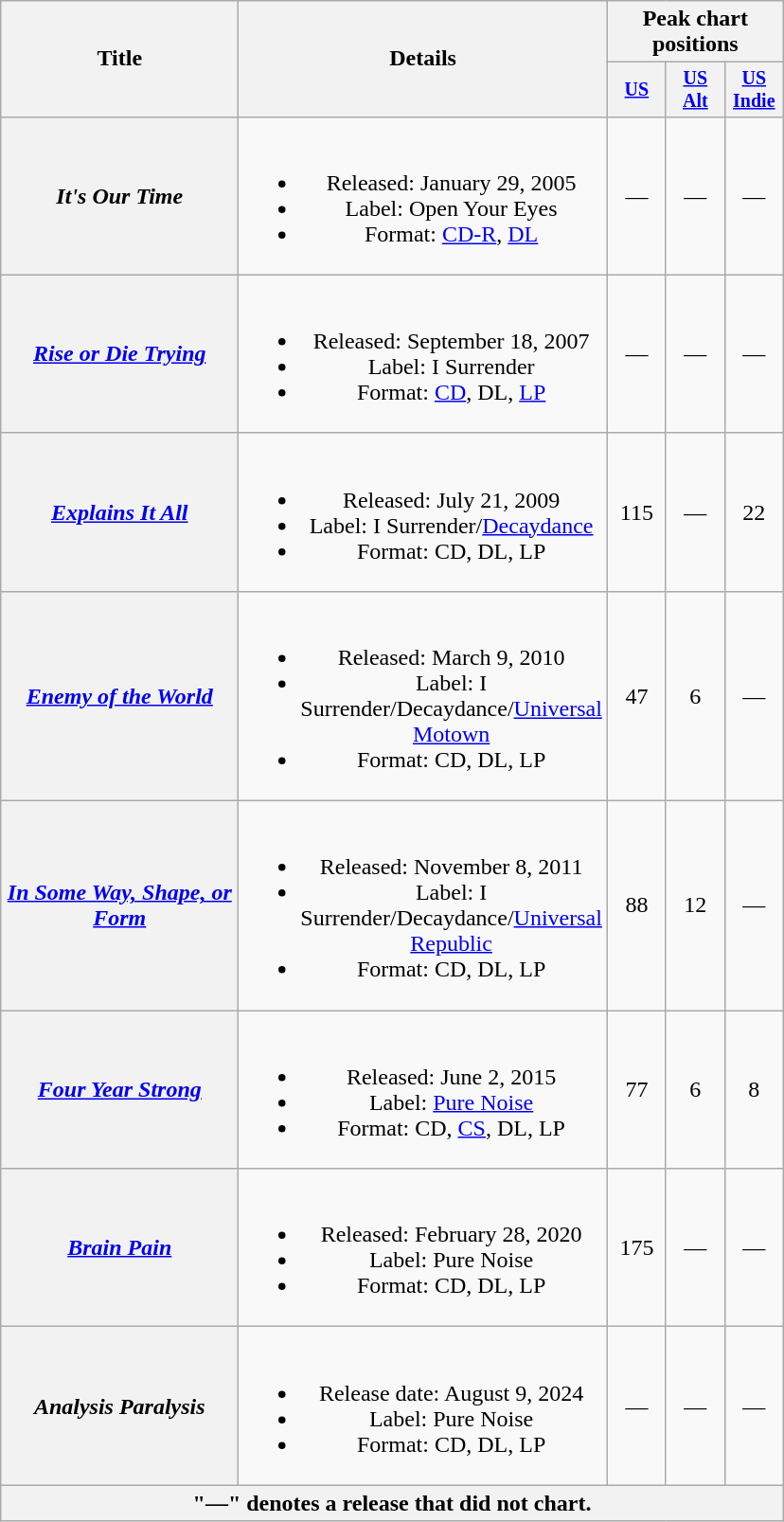<table class="wikitable plainrowheaders" style="text-align:center;">
<tr>
<th rowspan="2" style="width:10em;">Title</th>
<th rowspan="2" style="width:15em;">Details</th>
<th colspan="3">Peak chart positions</th>
</tr>
<tr style="font-size:smaller;">
<th width="35"><a href='#'>US</a><br></th>
<th width="35"><a href='#'>US<br>Alt</a><br></th>
<th width="35"><a href='#'>US<br>Indie</a><br></th>
</tr>
<tr>
<th scope="row"><em>It's Our Time</em></th>
<td><br><ul><li>Released: January 29, 2005</li><li>Label: Open Your Eyes</li><li>Format: <a href='#'>CD-R</a>, <a href='#'>DL</a></li></ul></td>
<td>—</td>
<td>—</td>
<td>—</td>
</tr>
<tr>
<th scope="row"><em><a href='#'>Rise or Die Trying</a></em></th>
<td><br><ul><li>Released: September 18, 2007</li><li>Label: I Surrender</li><li>Format: <a href='#'>CD</a>, DL, <a href='#'>LP</a></li></ul></td>
<td>—</td>
<td>—</td>
<td>—</td>
</tr>
<tr>
<th scope="row"><em><a href='#'>Explains It All</a></em></th>
<td><br><ul><li>Released: July 21, 2009</li><li>Label: I Surrender/<a href='#'>Decaydance</a></li><li>Format: CD, DL, LP</li></ul></td>
<td>115</td>
<td>—</td>
<td>22</td>
</tr>
<tr>
<th scope="row"><em><a href='#'>Enemy of the World</a></em></th>
<td><br><ul><li>Released: March 9, 2010</li><li>Label: I Surrender/Decaydance/<a href='#'>Universal Motown</a></li><li>Format: CD, DL, LP</li></ul></td>
<td>47</td>
<td>6</td>
<td>—</td>
</tr>
<tr>
<th scope="row"><em><a href='#'>In Some Way, Shape, or Form</a></em></th>
<td><br><ul><li>Released: November 8, 2011</li><li>Label: I Surrender/Decaydance/<a href='#'>Universal Republic</a></li><li>Format: CD, DL, LP</li></ul></td>
<td>88</td>
<td>12</td>
<td>—</td>
</tr>
<tr>
<th scope="row"><em><a href='#'>Four Year Strong</a></em></th>
<td><br><ul><li>Released: June 2, 2015</li><li>Label: <a href='#'>Pure Noise</a></li><li>Format: CD, <a href='#'>CS</a>, DL, LP</li></ul></td>
<td>77</td>
<td>6</td>
<td>8</td>
</tr>
<tr>
<th scope="row"><em><a href='#'>Brain Pain</a></em></th>
<td><br><ul><li>Released: February 28, 2020</li><li>Label: Pure Noise</li><li>Format: CD, DL, LP</li></ul></td>
<td>175<br></td>
<td>—</td>
<td>—</td>
</tr>
<tr>
<th scope="row"><em>Analysis Paralysis</em></th>
<td><br><ul><li>Release date: August 9, 2024</li><li>Label: Pure Noise</li><li>Format: CD, DL, LP</li></ul></td>
<td>—</td>
<td>—</td>
<td>—</td>
</tr>
<tr>
<th colspan="10">"—" denotes a release that did not chart.</th>
</tr>
</table>
